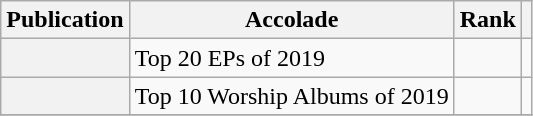<table class="sortable wikitable plainrowheaders  mw-collapsible">
<tr>
<th scope="col">Publication</th>
<th scope="col" class="unsortable">Accolade</th>
<th scope="col">Rank</th>
<th scope="col" class="unsortable"></th>
</tr>
<tr>
<th scope="row"><em></em></th>
<td>Top 20 EPs of 2019</td>
<td></td>
<td></td>
</tr>
<tr>
<th scope="row"><em></em></th>
<td>Top 10 Worship Albums of 2019</td>
<td></td>
<td></td>
</tr>
<tr>
</tr>
</table>
